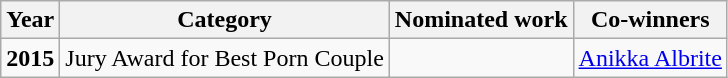<table class="wikitable">
<tr>
<th>Year</th>
<th>Category</th>
<th>Nominated work</th>
<th>Co-winners</th>
</tr>
<tr>
<td><strong>2015</strong></td>
<td>Jury Award for Best Porn Couple</td>
<td></td>
<td><a href='#'>Anikka Albrite</a></td>
</tr>
</table>
